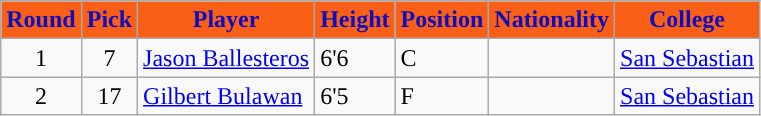<table class="wikitable sortable sortable">
<tr>
<th style="background:#F95F17; color:#0D0DBF; ">Round</th>
<th style="background:#F95F17; color:#0D0DBF; ">Pick</th>
<th style="background:#F95F17; color:#0D0DBF; ">Player</th>
<th style="background:#F95F17; color:#0D0DBF; ">Height</th>
<th style="background:#F95F17; color:#0D0DBF; ">Position</th>
<th style="background:#F95F17; color:#0D0DBF; ">Nationality</th>
<th style="background:#F95F17; color:#0D0DBF; ">College</th>
</tr>
<tr>
<td align=center>1</td>
<td align=center>7</td>
<td><a href='#'>Jason Ballesteros</a></td>
<td>6'6</td>
<td>C</td>
<td></td>
<td><a href='#'>San Sebastian</a></td>
</tr>
<tr>
<td align=center>2</td>
<td align=center>17</td>
<td><a href='#'>Gilbert Bulawan</a></td>
<td>6'5</td>
<td>F</td>
<td></td>
<td><a href='#'>San Sebastian</a></td>
</tr>
</table>
